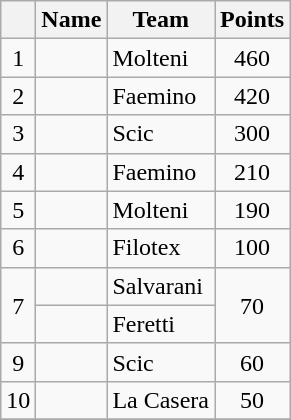<table class="wikitable">
<tr>
<th></th>
<th>Name</th>
<th>Team</th>
<th>Points</th>
</tr>
<tr>
<td style="text-align:center">1</td>
<td></td>
<td>Molteni</td>
<td style="text-align:center">460</td>
</tr>
<tr>
<td style="text-align:center">2</td>
<td></td>
<td>Faemino</td>
<td style="text-align:center">420</td>
</tr>
<tr>
<td style="text-align:center">3</td>
<td></td>
<td>Scic</td>
<td style="text-align:center">300</td>
</tr>
<tr>
<td style="text-align:center">4</td>
<td> </td>
<td>Faemino</td>
<td style="text-align:center">210</td>
</tr>
<tr>
<td style="text-align:center">5</td>
<td></td>
<td>Molteni</td>
<td style="text-align:center">190</td>
</tr>
<tr>
<td style="text-align:center">6</td>
<td> </td>
<td>Filotex</td>
<td style="text-align:center">100</td>
</tr>
<tr>
<td style="text-align:center" rowspan="2">7</td>
<td></td>
<td>Salvarani</td>
<td style="text-align:center" rowspan="2">70</td>
</tr>
<tr>
<td></td>
<td>Feretti</td>
</tr>
<tr>
<td style="text-align:center">9</td>
<td></td>
<td>Scic</td>
<td style="text-align:center">60</td>
</tr>
<tr>
<td style="text-align:center">10</td>
<td></td>
<td>La Casera</td>
<td style="text-align:center">50</td>
</tr>
<tr>
</tr>
</table>
